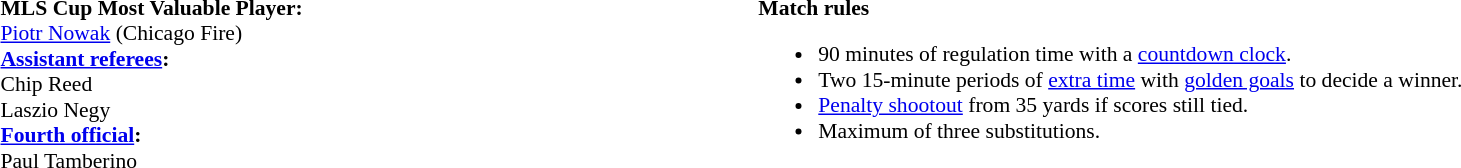<table style="width:100%;font-size:90%">
<tr>
<td><br><strong>MLS Cup Most Valuable Player:</strong>
<br><a href='#'>Piotr Nowak</a> (Chicago Fire)<br><strong><a href='#'>Assistant referees</a>:</strong>
<br>Chip Reed
<br>Laszio Negy
<br><strong><a href='#'>Fourth official</a>:</strong>
<br>Paul Tamberino</td>
<td style="width:60%; vertical-align:top"><br><strong>Match rules</strong><ul><li>90 minutes of regulation time with a <a href='#'>countdown clock</a>.</li><li>Two 15-minute periods of <a href='#'>extra time</a> with <a href='#'>golden goals</a> to decide a winner.</li><li><a href='#'>Penalty shootout</a> from 35 yards if scores still tied.</li><li>Maximum of three substitutions.</li></ul></td>
</tr>
</table>
